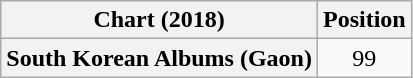<table class="wikitable plainrowheaders" style="text-align:center">
<tr>
<th scope="col">Chart (2018)</th>
<th scope="col">Position</th>
</tr>
<tr>
<th scope="row">South Korean Albums (Gaon)</th>
<td>99</td>
</tr>
</table>
